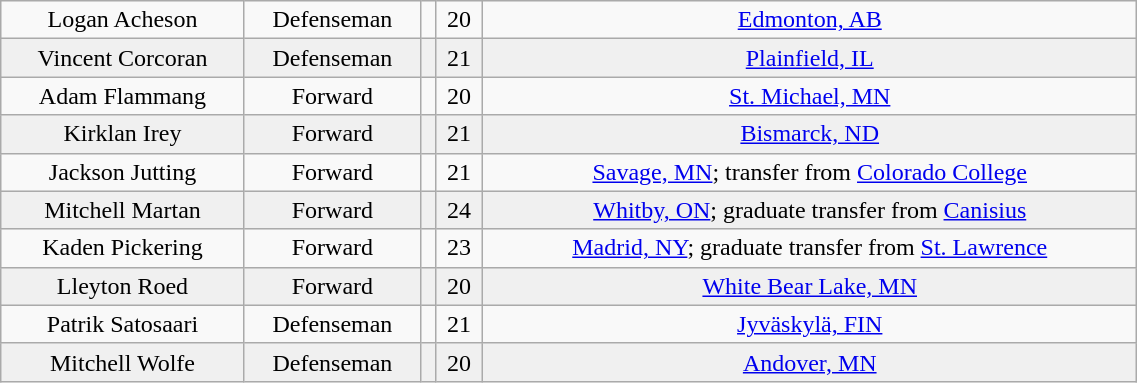<table class="wikitable" width="60%">
<tr align="center" bgcolor="">
<td>Logan Acheson</td>
<td>Defenseman</td>
<td></td>
<td>20</td>
<td><a href='#'>Edmonton, AB</a></td>
</tr>
<tr align="center" bgcolor="f0f0f0">
<td>Vincent Corcoran</td>
<td>Defenseman</td>
<td></td>
<td>21</td>
<td><a href='#'>Plainfield, IL</a></td>
</tr>
<tr align="center" bgcolor="">
<td>Adam Flammang</td>
<td>Forward</td>
<td></td>
<td>20</td>
<td><a href='#'>St. Michael, MN</a></td>
</tr>
<tr align="center" bgcolor="f0f0f0">
<td>Kirklan Irey</td>
<td>Forward</td>
<td></td>
<td>21</td>
<td><a href='#'>Bismarck, ND</a></td>
</tr>
<tr align="center" bgcolor="">
<td>Jackson Jutting</td>
<td>Forward</td>
<td></td>
<td>21</td>
<td><a href='#'>Savage, MN</a>; transfer from <a href='#'>Colorado College</a></td>
</tr>
<tr align="center" bgcolor="f0f0f0">
<td>Mitchell Martan</td>
<td>Forward</td>
<td></td>
<td>24</td>
<td><a href='#'>Whitby, ON</a>; graduate transfer from <a href='#'>Canisius</a></td>
</tr>
<tr align="center" bgcolor="">
<td>Kaden Pickering</td>
<td>Forward</td>
<td></td>
<td>23</td>
<td><a href='#'>Madrid, NY</a>; graduate transfer from <a href='#'>St. Lawrence</a></td>
</tr>
<tr align="center" bgcolor="f0f0f0">
<td>Lleyton Roed</td>
<td>Forward</td>
<td></td>
<td>20</td>
<td><a href='#'>White Bear Lake, MN</a></td>
</tr>
<tr align="center" bgcolor="">
<td>Patrik Satosaari</td>
<td>Defenseman</td>
<td></td>
<td>21</td>
<td><a href='#'>Jyväskylä, FIN</a></td>
</tr>
<tr align="center" bgcolor="f0f0f0">
<td>Mitchell Wolfe</td>
<td>Defenseman</td>
<td></td>
<td>20</td>
<td><a href='#'>Andover, MN</a></td>
</tr>
</table>
